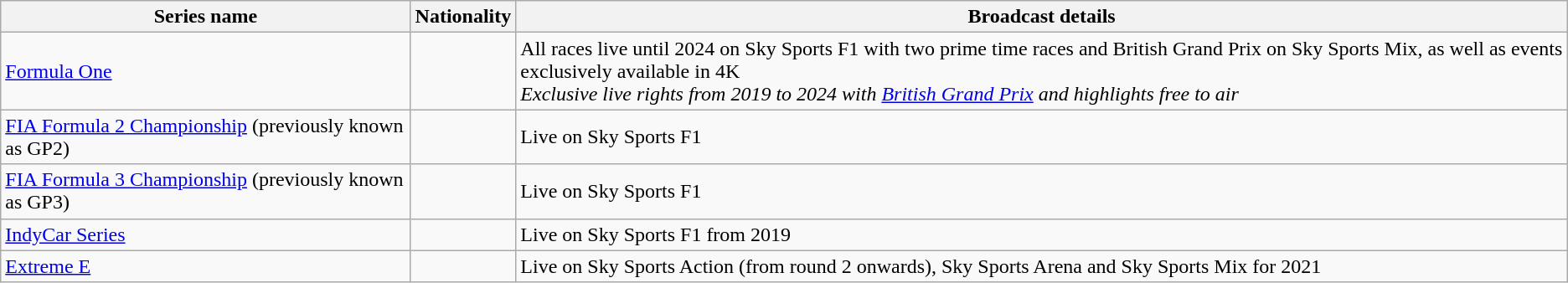<table class="wikitable">
<tr>
<th>Series name</th>
<th>Nationality</th>
<th>Broadcast details</th>
</tr>
<tr>
<td><a href='#'>Formula One</a></td>
<td></td>
<td>All races live until 2024 on Sky Sports F1 with two prime time races and British Grand Prix on Sky Sports Mix, as well as events exclusively available in 4K<br><em>Exclusive live rights from 2019 to 2024 with <a href='#'>British Grand Prix</a> and highlights free to air</em></td>
</tr>
<tr>
<td><a href='#'>FIA Formula 2 Championship</a> (previously known as GP2)</td>
<td></td>
<td>Live on Sky Sports F1</td>
</tr>
<tr>
<td><a href='#'>FIA Formula 3 Championship</a> (previously known as GP3)</td>
<td></td>
<td>Live on Sky Sports F1</td>
</tr>
<tr>
<td><a href='#'>IndyCar Series</a></td>
<td> </td>
<td>Live on Sky Sports F1 from 2019</td>
</tr>
<tr>
<td><a href='#'>Extreme E</a></td>
<td></td>
<td>Live on Sky Sports Action (from round 2 onwards), Sky Sports Arena and Sky Sports Mix for 2021</td>
</tr>
</table>
